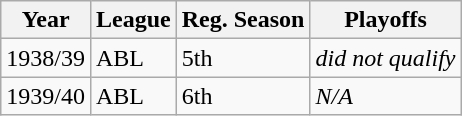<table class="wikitable">
<tr>
<th>Year</th>
<th>League</th>
<th>Reg. Season</th>
<th>Playoffs</th>
</tr>
<tr>
<td>1938/39</td>
<td>ABL</td>
<td>5th</td>
<td><em>did not qualify</em></td>
</tr>
<tr>
<td>1939/40</td>
<td>ABL</td>
<td>6th</td>
<td><em>N/A</em></td>
</tr>
</table>
